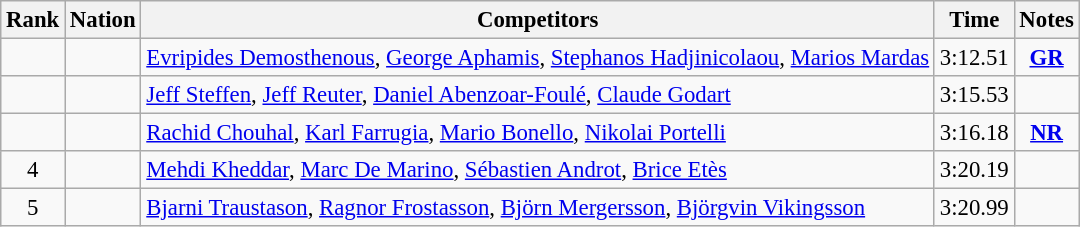<table class="wikitable sortable" style="text-align:center; font-size:95%">
<tr>
<th>Rank</th>
<th>Nation</th>
<th>Competitors</th>
<th>Time</th>
<th>Notes</th>
</tr>
<tr>
<td></td>
<td align=left></td>
<td align=left><a href='#'>Evripides Demosthenous</a>, <a href='#'>George Aphamis</a>, <a href='#'>Stephanos Hadjinicolaou</a>, <a href='#'>Marios Mardas</a></td>
<td>3:12.51</td>
<td><strong><a href='#'>GR</a></strong></td>
</tr>
<tr>
<td></td>
<td align=left></td>
<td align=left><a href='#'>Jeff Steffen</a>, <a href='#'>Jeff Reuter</a>, <a href='#'>Daniel Abenzoar-Foulé</a>, <a href='#'>Claude Godart</a></td>
<td>3:15.53</td>
<td></td>
</tr>
<tr>
<td></td>
<td align=left></td>
<td align=left><a href='#'>Rachid Chouhal</a>, <a href='#'>Karl Farrugia</a>, <a href='#'>Mario Bonello</a>, <a href='#'>Nikolai Portelli</a></td>
<td>3:16.18</td>
<td><strong><a href='#'>NR</a></strong></td>
</tr>
<tr>
<td>4</td>
<td align=left></td>
<td align=left><a href='#'>Mehdi Kheddar</a>, <a href='#'>Marc De Marino</a>, <a href='#'>Sébastien Androt</a>, <a href='#'>Brice Etès</a></td>
<td>3:20.19</td>
<td></td>
</tr>
<tr>
<td>5</td>
<td align=left></td>
<td align=left><a href='#'>Bjarni Traustason</a>, <a href='#'>Ragnor Frostasson</a>, <a href='#'>Björn Mergersson</a>, <a href='#'>Björgvin Vikingsson</a></td>
<td>3:20.99</td>
<td></td>
</tr>
</table>
